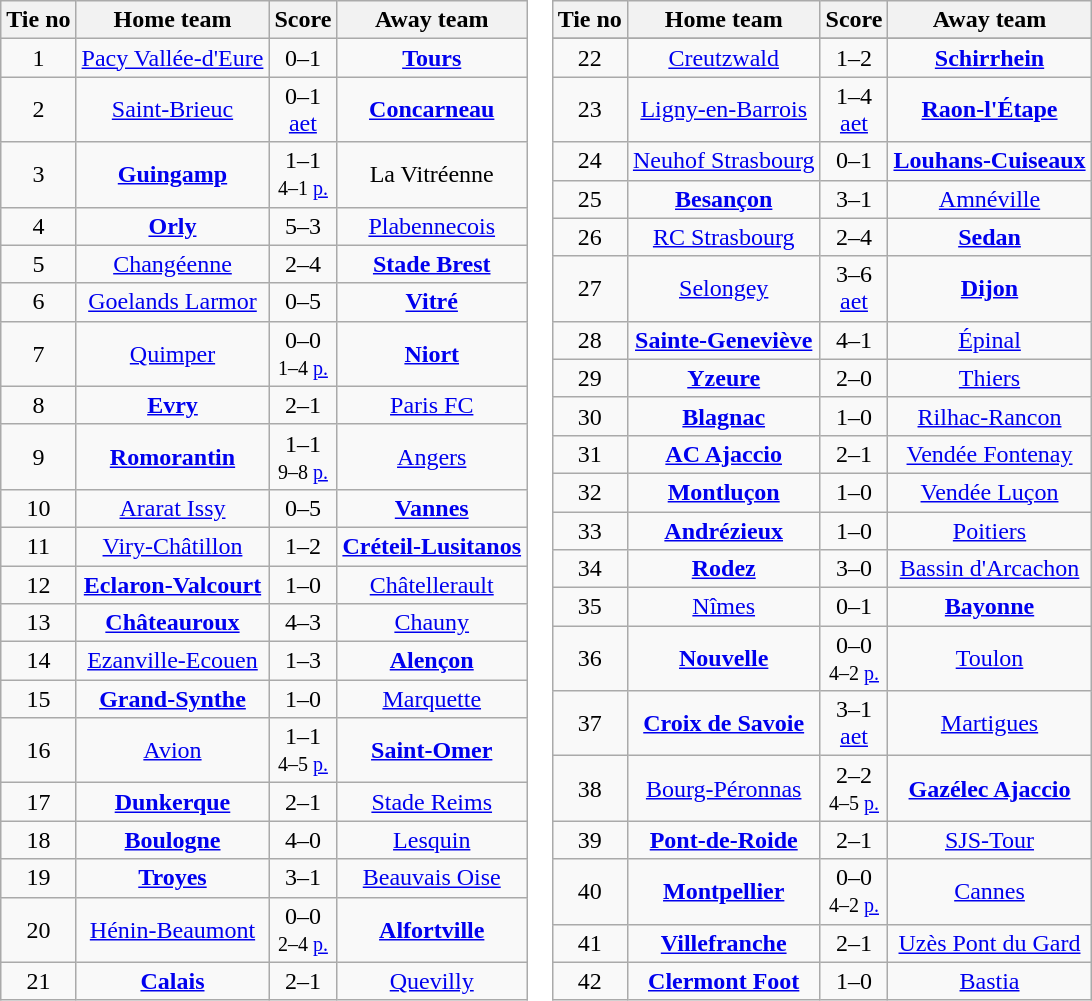<table border=0 cellpadding=0 cellspacing=0>
<tr>
<td valign="top"><br><table class="wikitable" style="text-align: center">
<tr>
<th>Tie no</th>
<th>Home team</th>
<th>Score</th>
<th>Away team</th>
</tr>
<tr>
<td>1</td>
<td><a href='#'>Pacy Vallée-d'Eure</a></td>
<td>0–1</td>
<td><strong><a href='#'>Tours</a></strong></td>
</tr>
<tr>
<td>2</td>
<td><a href='#'>Saint-Brieuc</a></td>
<td>0–1<br><a href='#'>aet</a></td>
<td><strong><a href='#'>Concarneau</a></strong></td>
</tr>
<tr>
<td>3</td>
<td><strong><a href='#'>Guingamp</a></strong></td>
<td>1–1<br><small>4–1 <a href='#'>p.</a></small></td>
<td>La Vitréenne</td>
</tr>
<tr>
<td>4</td>
<td><strong><a href='#'>Orly</a></strong></td>
<td>5–3</td>
<td><a href='#'>Plabennecois</a></td>
</tr>
<tr>
<td>5</td>
<td><a href='#'>Changéenne</a></td>
<td>2–4</td>
<td><strong><a href='#'>Stade Brest</a></strong></td>
</tr>
<tr>
<td>6</td>
<td><a href='#'>Goelands Larmor</a></td>
<td>0–5</td>
<td><strong><a href='#'>Vitré</a></strong></td>
</tr>
<tr>
<td>7</td>
<td><a href='#'>Quimper</a></td>
<td>0–0<br><small>1–4 <a href='#'>p.</a></small></td>
<td><strong><a href='#'>Niort</a></strong></td>
</tr>
<tr>
<td>8</td>
<td><strong><a href='#'>Evry</a></strong></td>
<td>2–1</td>
<td><a href='#'>Paris FC</a></td>
</tr>
<tr>
<td>9</td>
<td><strong><a href='#'>Romorantin</a></strong></td>
<td>1–1<br><small>9–8 <a href='#'>p.</a></small></td>
<td><a href='#'>Angers</a></td>
</tr>
<tr>
<td>10</td>
<td><a href='#'>Ararat Issy</a></td>
<td>0–5</td>
<td><strong><a href='#'>Vannes</a></strong></td>
</tr>
<tr>
<td>11</td>
<td><a href='#'>Viry-Châtillon</a></td>
<td>1–2</td>
<td><strong><a href='#'>Créteil-Lusitanos</a></strong></td>
</tr>
<tr>
<td>12</td>
<td><strong><a href='#'>Eclaron-Valcourt</a></strong></td>
<td>1–0</td>
<td><a href='#'>Châtellerault</a></td>
</tr>
<tr>
<td>13</td>
<td><strong><a href='#'>Châteauroux</a></strong></td>
<td>4–3</td>
<td><a href='#'>Chauny</a></td>
</tr>
<tr>
<td>14</td>
<td><a href='#'>Ezanville-Ecouen</a></td>
<td>1–3</td>
<td><strong><a href='#'>Alençon</a></strong></td>
</tr>
<tr>
<td>15</td>
<td><strong><a href='#'>Grand-Synthe</a></strong></td>
<td>1–0</td>
<td><a href='#'>Marquette</a></td>
</tr>
<tr>
<td>16</td>
<td><a href='#'>Avion</a></td>
<td>1–1<br><small>4–5 <a href='#'>p.</a></small></td>
<td><strong><a href='#'>Saint-Omer</a></strong></td>
</tr>
<tr>
<td>17</td>
<td><strong><a href='#'>Dunkerque</a></strong></td>
<td>2–1</td>
<td><a href='#'>Stade Reims</a></td>
</tr>
<tr>
<td>18</td>
<td><strong><a href='#'>Boulogne</a></strong></td>
<td>4–0</td>
<td><a href='#'>Lesquin</a></td>
</tr>
<tr>
<td>19</td>
<td><strong><a href='#'>Troyes</a></strong></td>
<td>3–1</td>
<td><a href='#'>Beauvais Oise</a></td>
</tr>
<tr>
<td>20</td>
<td><a href='#'>Hénin-Beaumont</a></td>
<td>0–0<br><small>2–4 <a href='#'>p.</a></small></td>
<td><strong><a href='#'>Alfortville</a></strong></td>
</tr>
<tr>
<td>21</td>
<td><strong><a href='#'>Calais</a></strong></td>
<td>2–1</td>
<td><a href='#'>Quevilly</a></td>
</tr>
</table>
</td>
<td valign="top"><br><table class="wikitable" style="text-align: center">
<tr>
<th>Tie no</th>
<th>Home team</th>
<th>Score</th>
<th>Away team</th>
</tr>
<tr>
</tr>
<tr>
<td>22</td>
<td><a href='#'>Creutzwald</a></td>
<td>1–2</td>
<td><strong><a href='#'>Schirrhein</a></strong></td>
</tr>
<tr>
<td>23</td>
<td><a href='#'>Ligny-en-Barrois</a></td>
<td>1–4<br><a href='#'>aet</a></td>
<td><strong><a href='#'>Raon-l'Étape</a></strong></td>
</tr>
<tr>
<td>24</td>
<td><a href='#'>Neuhof Strasbourg</a></td>
<td>0–1</td>
<td><strong><a href='#'>Louhans-Cuiseaux</a></strong></td>
</tr>
<tr>
<td>25</td>
<td><strong><a href='#'>Besançon</a></strong></td>
<td>3–1</td>
<td><a href='#'>Amnéville</a></td>
</tr>
<tr>
<td>26</td>
<td><a href='#'>RC Strasbourg</a></td>
<td>2–4</td>
<td><strong><a href='#'>Sedan</a></strong></td>
</tr>
<tr>
<td>27</td>
<td><a href='#'>Selongey</a></td>
<td>3–6<br><a href='#'>aet</a></td>
<td><strong><a href='#'>Dijon</a></strong></td>
</tr>
<tr>
<td>28</td>
<td><strong><a href='#'>Sainte-Geneviève</a></strong></td>
<td>4–1</td>
<td><a href='#'>Épinal</a></td>
</tr>
<tr>
<td>29</td>
<td><strong><a href='#'>Yzeure</a></strong></td>
<td>2–0</td>
<td><a href='#'>Thiers</a></td>
</tr>
<tr>
<td>30</td>
<td><strong><a href='#'>Blagnac</a></strong></td>
<td>1–0</td>
<td><a href='#'>Rilhac-Rancon</a></td>
</tr>
<tr>
<td>31</td>
<td><strong><a href='#'>AC Ajaccio</a></strong></td>
<td>2–1</td>
<td><a href='#'>Vendée Fontenay</a></td>
</tr>
<tr>
<td>32</td>
<td><strong><a href='#'>Montluçon</a></strong></td>
<td>1–0</td>
<td><a href='#'>Vendée Luçon</a></td>
</tr>
<tr>
<td>33</td>
<td><strong><a href='#'>Andrézieux</a></strong></td>
<td>1–0</td>
<td><a href='#'>Poitiers</a></td>
</tr>
<tr>
<td>34</td>
<td><strong><a href='#'>Rodez</a></strong></td>
<td>3–0</td>
<td><a href='#'>Bassin d'Arcachon</a></td>
</tr>
<tr>
<td>35</td>
<td><a href='#'>Nîmes</a></td>
<td>0–1</td>
<td><strong><a href='#'>Bayonne</a></strong></td>
</tr>
<tr>
<td>36</td>
<td><strong><a href='#'>Nouvelle</a></strong></td>
<td>0–0<br><small>4–2 <a href='#'>p.</a></small></td>
<td><a href='#'>Toulon</a></td>
</tr>
<tr>
<td>37</td>
<td><strong><a href='#'>Croix de Savoie</a></strong></td>
<td>3–1<br><a href='#'>aet</a></td>
<td><a href='#'>Martigues</a></td>
</tr>
<tr>
<td>38</td>
<td><a href='#'>Bourg-Péronnas</a></td>
<td>2–2<br><small>4–5 <a href='#'>p.</a></small></td>
<td><strong><a href='#'>Gazélec Ajaccio</a></strong></td>
</tr>
<tr>
<td>39</td>
<td><strong><a href='#'>Pont-de-Roide</a></strong></td>
<td>2–1</td>
<td><a href='#'>SJS-Tour</a></td>
</tr>
<tr>
<td>40</td>
<td><strong><a href='#'>Montpellier</a></strong></td>
<td>0–0<br><small>4–2 <a href='#'>p.</a></small></td>
<td><a href='#'>Cannes</a></td>
</tr>
<tr>
<td>41</td>
<td><strong><a href='#'>Villefranche</a></strong></td>
<td>2–1</td>
<td><a href='#'>Uzès Pont du Gard</a></td>
</tr>
<tr>
<td>42</td>
<td><strong><a href='#'>Clermont Foot</a></strong></td>
<td>1–0</td>
<td><a href='#'>Bastia</a></td>
</tr>
</table>
</td>
</tr>
</table>
